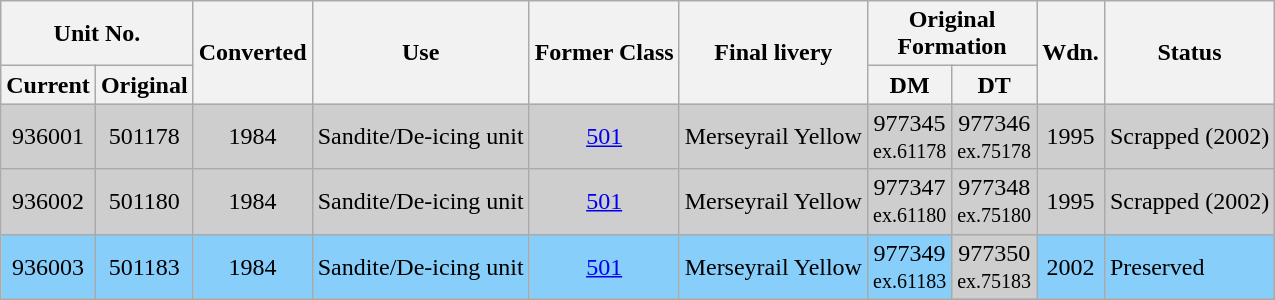<table class="wikitable">
<tr>
<th colspan=2>Unit No.</th>
<th rowspan=2>Converted</th>
<th rowspan=2 align=left>Use</th>
<th rowspan=2>Former Class</th>
<th rowspan=2 align=left>Final livery</th>
<th colspan=2>Original Formation</th>
<th rowspan=2>Wdn.</th>
<th rowspan=2 align=left>Status</th>
</tr>
<tr>
<th>Current</th>
<th>Original</th>
<th width=45>DM</th>
<th width=45>DT</th>
</tr>
<tr>
<td style="background-color:#CECECE" align=center>936001</td>
<td style="background-color:#CECECE" align=center>501178</td>
<td style="background-color:#CECECE" align=center>1984</td>
<td style="background-color:#CECECE">Sandite/De-icing unit</td>
<td style="background-color:#CECECE" align=center><a href='#'>501</a></td>
<td style="background-color:#CECECE">Merseyrail Yellow</td>
<td style="background-color:#CECECE" align=center>977345 <small>ex.61178</small></td>
<td style="background-color:#CECECE" align=center>977346 <small>ex.75178</small></td>
<td style="background-color:#CECECE" align=center>1995</td>
<td style="background-color:#CECECE">Scrapped (2002)</td>
</tr>
<tr>
<td style="background-color:#CECECE" align=center>936002</td>
<td style="background-color:#CECECE" align=center>501180</td>
<td style="background-color:#CECECE" align=center>1984</td>
<td style="background-color:#CECECE">Sandite/De-icing unit</td>
<td style="background-color:#CECECE" align=center><a href='#'>501</a></td>
<td style="background-color:#CECECE">Merseyrail Yellow</td>
<td style="background-color:#CECECE" align=center>977347 <small>ex.61180</small></td>
<td style="background-color:#CECECE" align=center>977348 <small>ex.75180</small></td>
<td style="background-color:#CECECE" align=center>1995</td>
<td style="background-color:#CECECE">Scrapped (2002)</td>
</tr>
<tr>
<td style="background-color:#87cefa" align=center>936003</td>
<td style="background-color:#87cefa" align=center>501183</td>
<td style="background-color:#87cefa" align=center>1984</td>
<td style="background-color:#87cefa">Sandite/De-icing unit</td>
<td style="background-color:#87cefa" align=center><a href='#'>501</a></td>
<td style="background-color:#87cefa">Merseyrail Yellow</td>
<td style="background-color:#87cefa" align=center>977349 <small>ex.61183</small></td>
<td style="background-color:#CECECE" align=center>977350 <small>ex.75183</small></td>
<td style="background-color:#87cefa" align=center>2002</td>
<td style="background-color:#87cefa">Preserved</td>
</tr>
<tr>
</tr>
</table>
